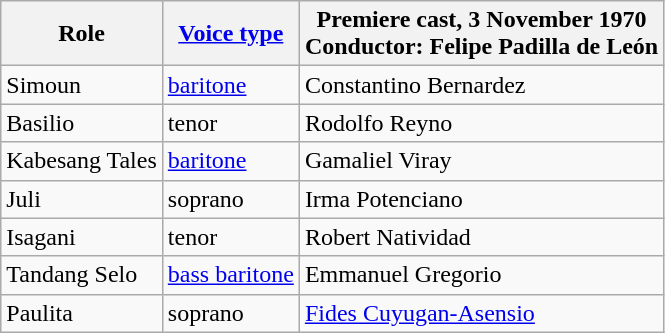<table class="wikitable">
<tr>
<th>Role</th>
<th><a href='#'>Voice type</a></th>
<th>Premiere cast, 3 November 1970<br>Conductor: Felipe Padilla de León</th>
</tr>
<tr>
<td>Simoun</td>
<td><a href='#'>baritone</a></td>
<td>Constantino Bernardez</td>
</tr>
<tr>
<td>Basilio</td>
<td>tenor</td>
<td>Rodolfo Reyno</td>
</tr>
<tr>
<td>Kabesang Tales</td>
<td><a href='#'>baritone</a></td>
<td>Gamaliel Viray</td>
</tr>
<tr>
<td>Juli</td>
<td>soprano</td>
<td>Irma Potenciano</td>
</tr>
<tr>
<td>Isagani</td>
<td>tenor</td>
<td>Robert Natividad</td>
</tr>
<tr>
<td>Tandang Selo</td>
<td><a href='#'>bass baritone</a></td>
<td>Emmanuel Gregorio</td>
</tr>
<tr>
<td>Paulita</td>
<td>soprano</td>
<td><a href='#'>Fides Cuyugan-Asensio</a></td>
</tr>
</table>
